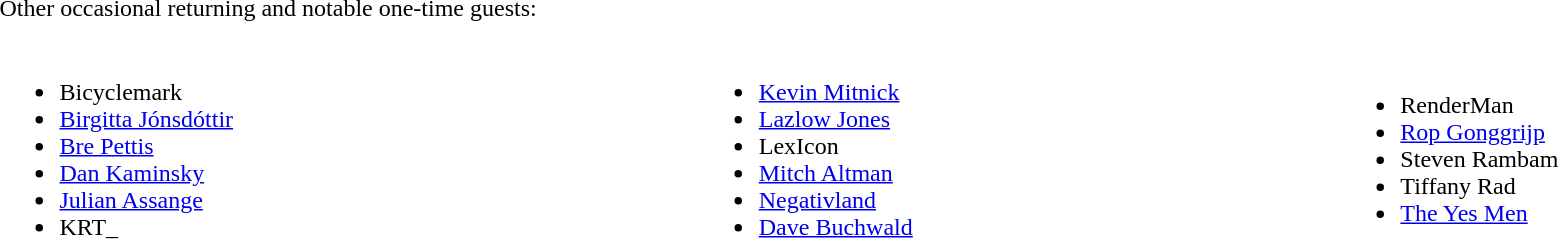<table style="width:100%;">
<tr>
<td colspan="2">Other occasional returning and notable one-time guests:</td>
</tr>
<tr>
<td><br><ul><li>Bicyclemark</li><li><a href='#'>Birgitta Jónsdóttir</a></li><li><a href='#'>Bre Pettis</a></li><li><a href='#'>Dan Kaminsky</a></li><li><a href='#'>Julian Assange</a></li><li>KRT_</li></ul></td>
<td><br><ul><li><a href='#'>Kevin Mitnick</a></li><li><a href='#'>Lazlow Jones</a></li><li>LexIcon</li><li><a href='#'>Mitch Altman</a></li><li><a href='#'>Negativland</a></li><li><a href='#'>Dave Buchwald</a></li></ul></td>
<td><br><ul><li>RenderMan</li><li><a href='#'>Rop Gonggrijp</a></li><li>Steven Rambam</li><li>Tiffany Rad</li><li><a href='#'>The Yes Men</a></li></ul></td>
</tr>
</table>
